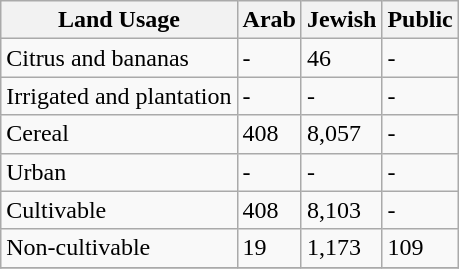<table class="wikitable">
<tr>
<th>Land Usage</th>
<th>Arab</th>
<th>Jewish</th>
<th>Public</th>
</tr>
<tr>
<td>Citrus and bananas</td>
<td>-</td>
<td>46</td>
<td>-</td>
</tr>
<tr>
<td>Irrigated and plantation</td>
<td>-</td>
<td>-</td>
<td>-</td>
</tr>
<tr>
<td>Cereal</td>
<td>408</td>
<td>8,057</td>
<td>-</td>
</tr>
<tr>
<td>Urban</td>
<td>-</td>
<td>-</td>
<td>-</td>
</tr>
<tr>
<td>Cultivable</td>
<td>408</td>
<td>8,103</td>
<td>-</td>
</tr>
<tr>
<td>Non-cultivable</td>
<td>19</td>
<td>1,173</td>
<td>109</td>
</tr>
<tr>
</tr>
</table>
